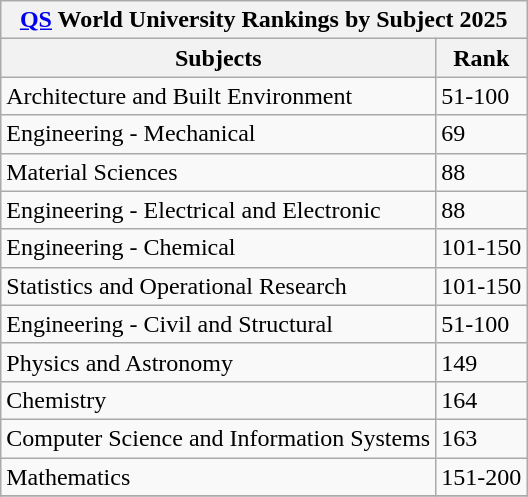<table class="wikitable wikitable sortable">
<tr>
<th colspan=10><a href='#'>QS</a> World University Rankings by Subject 2025</th>
</tr>
<tr>
<th>Subjects</th>
<th>Rank</th>
</tr>
<tr>
<td>Architecture and Built Environment</td>
<td>51-100</td>
</tr>
<tr>
<td>Engineering - Mechanical</td>
<td>69</td>
</tr>
<tr>
<td>Material Sciences</td>
<td>88</td>
</tr>
<tr>
<td>Engineering - Electrical and Electronic</td>
<td>88</td>
</tr>
<tr>
<td>Engineering - Chemical</td>
<td>101-150</td>
</tr>
<tr>
<td>Statistics and Operational Research</td>
<td>101-150</td>
</tr>
<tr>
<td>Engineering - Civil and Structural</td>
<td>51-100</td>
</tr>
<tr>
<td>Physics and Astronomy</td>
<td>149</td>
</tr>
<tr>
<td>Chemistry</td>
<td>164</td>
</tr>
<tr>
<td>Computer Science and Information Systems</td>
<td>163</td>
</tr>
<tr>
<td>Mathematics</td>
<td>151-200</td>
</tr>
<tr>
</tr>
</table>
